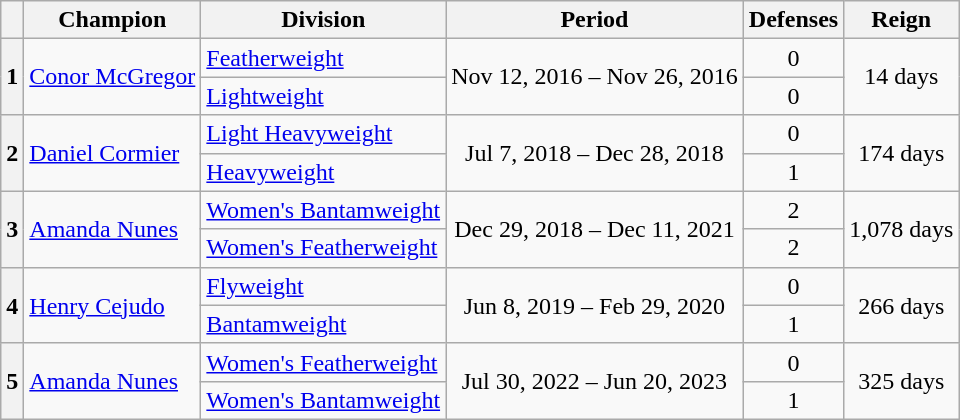<table class=wikitable style=text-align:center>
<tr>
<th></th>
<th>Champion</th>
<th>Division</th>
<th>Period</th>
<th>Defenses</th>
<th>Reign</th>
</tr>
<tr>
<th rowspan=2>1</th>
<td align=left rowspan=2> <a href='#'>Conor McGregor</a></td>
<td align=left><a href='#'>Featherweight</a></td>
<td rowspan=2>Nov 12, 2016 – Nov 26, 2016</td>
<td>0</td>
<td align=center rowspan=2>14 days</td>
</tr>
<tr>
<td align=left><a href='#'>Lightweight</a></td>
<td>0</td>
</tr>
<tr>
<th rowspan=2>2</th>
<td align=left rowspan=2> <a href='#'>Daniel Cormier</a></td>
<td align=left><a href='#'>Light Heavyweight</a></td>
<td rowspan=2>Jul 7, 2018  – Dec 28, 2018</td>
<td>0</td>
<td align=center rowspan=2>174 days</td>
</tr>
<tr>
<td align=left><a href='#'>Heavyweight</a></td>
<td>1</td>
</tr>
<tr>
<th rowspan=2>3</th>
<td align=left rowspan=2> <a href='#'>Amanda Nunes</a></td>
<td align=left><a href='#'>Women's Bantamweight</a></td>
<td rowspan=2>Dec 29, 2018 – Dec 11, 2021</td>
<td>2</td>
<td align=center rowspan=2>1,078 days</td>
</tr>
<tr>
<td align=left><a href='#'>Women's Featherweight</a></td>
<td>2</td>
</tr>
<tr>
<th rowspan=2>4</th>
<td align=left rowspan=2> <a href='#'>Henry Cejudo</a></td>
<td align=left><a href='#'>Flyweight</a></td>
<td rowspan=2>Jun 8, 2019 – Feb 29, 2020</td>
<td>0</td>
<td align=center rowspan=2>266 days</td>
</tr>
<tr>
<td align=left><a href='#'>Bantamweight</a></td>
<td>1</td>
</tr>
<tr>
<th rowspan=2>5</th>
<td align=left rowspan=2> <a href='#'>Amanda Nunes</a> </td>
<td align=left><a href='#'>Women's Featherweight</a></td>
<td rowspan=2>Jul 30, 2022 – Jun 20, 2023</td>
<td>0</td>
<td align=center rowspan=2>325 days</td>
</tr>
<tr>
<td align=left><a href='#'>Women's Bantamweight</a></td>
<td>1</td>
</tr>
</table>
